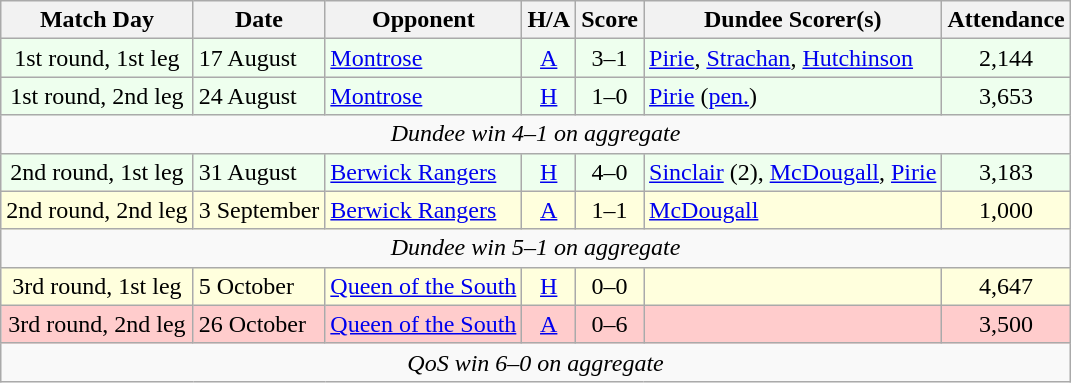<table class="wikitable" style="text-align:center">
<tr>
<th>Match Day</th>
<th>Date</th>
<th>Opponent</th>
<th>H/A</th>
<th>Score</th>
<th>Dundee Scorer(s)</th>
<th>Attendance</th>
</tr>
<tr bgcolor="#EEFFEE">
<td>1st round, 1st leg</td>
<td align="left">17 August</td>
<td align="left"><a href='#'>Montrose</a></td>
<td><a href='#'>A</a></td>
<td>3–1</td>
<td align="left"><a href='#'>Pirie</a>, <a href='#'>Strachan</a>, <a href='#'>Hutchinson</a></td>
<td>2,144</td>
</tr>
<tr bgcolor="#EEFFEE">
<td>1st round, 2nd leg</td>
<td align="left">24 August</td>
<td align="left"><a href='#'>Montrose</a></td>
<td><a href='#'>H</a></td>
<td>1–0</td>
<td align="left"><a href='#'>Pirie</a> (<a href='#'>pen.</a>)</td>
<td>3,653</td>
</tr>
<tr>
<td colspan="7"><em>Dundee win 4–1 on aggregate</em></td>
</tr>
<tr bgcolor="#EEFFEE">
<td>2nd round, 1st leg</td>
<td align="left">31 August</td>
<td align="left"><a href='#'>Berwick Rangers</a></td>
<td><a href='#'>H</a></td>
<td>4–0</td>
<td align="left"><a href='#'>Sinclair</a> (2), <a href='#'>McDougall</a>, <a href='#'>Pirie</a></td>
<td>3,183</td>
</tr>
<tr bgcolor="#FFFFDD">
<td>2nd round, 2nd leg</td>
<td align="left">3 September</td>
<td align="left"><a href='#'>Berwick Rangers</a></td>
<td><a href='#'>A</a></td>
<td>1–1</td>
<td align="left"><a href='#'>McDougall</a></td>
<td>1,000</td>
</tr>
<tr>
<td colspan="7"><em>Dundee win 5–1 on aggregate</em></td>
</tr>
<tr bgcolor="#FFFFDD">
<td>3rd round, 1st leg</td>
<td align="left">5 October</td>
<td align="left"><a href='#'>Queen of the South</a></td>
<td><a href='#'>H</a></td>
<td>0–0</td>
<td align="left"></td>
<td>4,647</td>
</tr>
<tr bgcolor="#FFCCCC">
<td>3rd round, 2nd leg</td>
<td align="left">26 October</td>
<td align="left"><a href='#'>Queen of the South</a></td>
<td><a href='#'>A</a></td>
<td>0–6</td>
<td align="left"></td>
<td>3,500</td>
</tr>
<tr>
<td colspan="7"><em>QoS win 6–0 on aggregate</em></td>
</tr>
</table>
